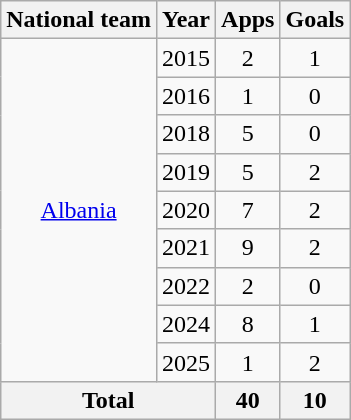<table class="wikitable" style="text-align:center">
<tr>
<th>National team</th>
<th>Year</th>
<th>Apps</th>
<th>Goals</th>
</tr>
<tr>
<td rowspan="9"><a href='#'>Albania</a></td>
<td>2015</td>
<td>2</td>
<td>1</td>
</tr>
<tr>
<td>2016</td>
<td>1</td>
<td>0</td>
</tr>
<tr>
<td>2018</td>
<td>5</td>
<td>0</td>
</tr>
<tr>
<td>2019</td>
<td>5</td>
<td>2</td>
</tr>
<tr>
<td>2020</td>
<td>7</td>
<td>2</td>
</tr>
<tr>
<td>2021</td>
<td>9</td>
<td>2</td>
</tr>
<tr>
<td>2022</td>
<td>2</td>
<td>0</td>
</tr>
<tr>
<td>2024</td>
<td>8</td>
<td>1</td>
</tr>
<tr>
<td>2025</td>
<td>1</td>
<td>2</td>
</tr>
<tr>
<th colspan="2">Total</th>
<th>40</th>
<th>10</th>
</tr>
</table>
